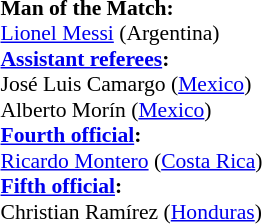<table width=50% style="font-size:90%">
<tr>
<td><br><strong>Man of the Match:</strong>
<br><a href='#'>Lionel Messi</a> (Argentina)<br><strong><a href='#'>Assistant referees</a>:</strong>
<br>José Luis Camargo (<a href='#'>Mexico</a>)
<br>Alberto Morín (<a href='#'>Mexico</a>)
<br><strong><a href='#'>Fourth official</a>:</strong>
<br><a href='#'>Ricardo Montero</a> (<a href='#'>Costa Rica</a>)
<br><strong><a href='#'>Fifth official</a>:</strong>
<br>Christian Ramírez (<a href='#'>Honduras</a>)</td>
</tr>
</table>
